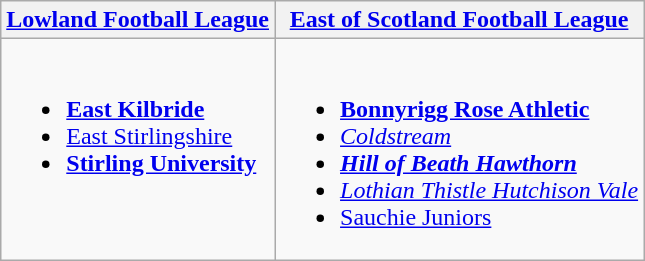<table class="wikitable" style="text-align:left">
<tr>
<th><a href='#'>Lowland Football League</a></th>
<th><a href='#'>East of Scotland Football League</a></th>
</tr>
<tr>
<td valign=top><br><ul><li><strong><a href='#'>East Kilbride</a></strong></li><li><a href='#'>East Stirlingshire</a></li><li><strong><a href='#'>Stirling University</a></strong></li></ul></td>
<td valign=top><br><ul><li><strong><a href='#'>Bonnyrigg Rose Athletic</a></strong></li><li><em><a href='#'>Coldstream</a></em></li><li><strong><em><a href='#'>Hill of Beath Hawthorn</a></em></strong></li><li><em><a href='#'>Lothian Thistle Hutchison Vale</a></em></li><li><a href='#'>Sauchie Juniors</a></li></ul></td>
</tr>
</table>
